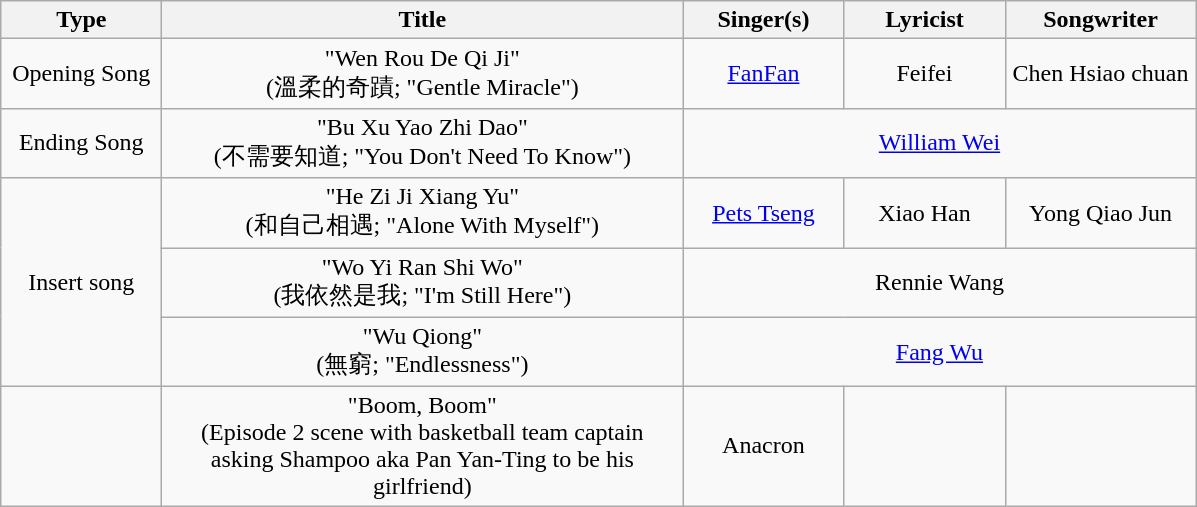<table class="wikitable"  style="text-align:center">
<tr>
<th style="width:100px;">Type</th>
<th style="width:340px;">Title</th>
<th style="width:100px;">Singer(s)</th>
<th style="width:100px;">Lyricist</th>
<th style="width:120px;">Songwriter</th>
</tr>
<tr>
<td>Opening Song</td>
<td>"Wen Rou De Qi Ji" <br>(溫柔的奇蹟; "Gentle Miracle")</td>
<td><a href='#'>FanFan</a></td>
<td>Feifei</td>
<td>Chen Hsiao chuan</td>
</tr>
<tr>
<td>Ending Song</td>
<td>"Bu Xu Yao Zhi Dao" <br>(不需要知道; "You Don't Need To Know")</td>
<td colspan="3"><a href='#'>William Wei</a></td>
</tr>
<tr>
<td rowspan="3">Insert song</td>
<td>"He Zi Ji Xiang Yu" <br>(和自己相遇; "Alone With Myself")</td>
<td><a href='#'>Pets Tseng</a></td>
<td>Xiao Han</td>
<td>Yong Qiao Jun</td>
</tr>
<tr>
<td>"Wo Yi Ran Shi Wo" <br>(我依然是我; "I'm Still Here")</td>
<td colspan="3">Rennie Wang</td>
</tr>
<tr>
<td>"Wu Qiong" <br>(無窮; "Endlessness")</td>
<td colspan="3"><a href='#'>Fang Wu</a></td>
</tr>
<tr>
<td></td>
<td>"Boom, Boom"<br>(Episode 2 scene with basketball team captain asking Shampoo aka Pan Yan-Ting to be his girlfriend)</td>
<td>Anacron</td>
<td></td>
<td></td>
</tr>
</table>
